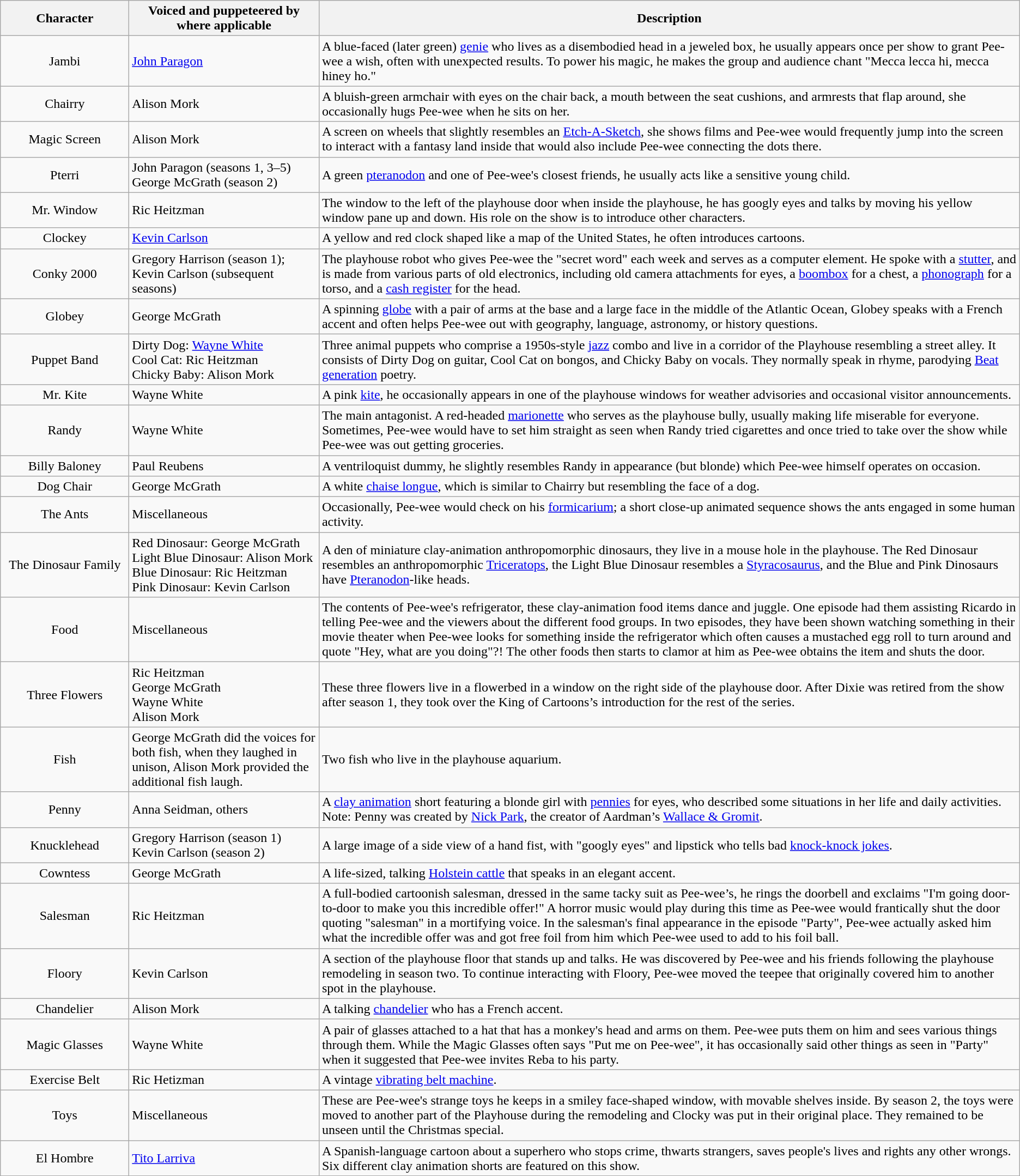<table class="wikitable sortable">
<tr>
<th width="150px">Character</th>
<th width="225px">Voiced and puppeteered by where applicable</th>
<th>Description</th>
</tr>
<tr>
<td align="center">Jambi</td>
<td><a href='#'>John Paragon</a></td>
<td>A blue-faced (later green) <a href='#'>genie</a> who lives as a disembodied head in a jeweled box, he usually appears once per show to grant Pee-wee a wish, often with unexpected results. To power his magic, he makes the group and audience chant "Mecca lecca hi, mecca hiney ho."</td>
</tr>
<tr>
<td align="center">Chairry</td>
<td>Alison Mork</td>
<td>A bluish-green armchair with eyes on the chair back, a mouth between the seat cushions, and armrests that flap around, she occasionally hugs Pee-wee when he sits on her.</td>
</tr>
<tr>
<td align="center">Magic Screen</td>
<td>Alison Mork</td>
<td>A screen on wheels that slightly resembles an <a href='#'>Etch-A-Sketch</a>, she shows films and Pee-wee would frequently jump into the screen to interact with a fantasy land inside that would also include Pee-wee connecting the dots there.</td>
</tr>
<tr>
<td align="center">Pterri</td>
<td>John Paragon (seasons 1, 3–5)<br>George McGrath (season 2)</td>
<td>A green <a href='#'>pteranodon</a> and one of Pee-wee's closest friends, he usually acts like a sensitive young child.</td>
</tr>
<tr>
<td align="center">Mr. Window</td>
<td>Ric Heitzman</td>
<td>The window to the left of the playhouse door when inside the playhouse, he has googly eyes and talks by moving his yellow window pane up and down. His role on the show is to introduce other characters.</td>
</tr>
<tr>
<td align="center">Clockey</td>
<td><a href='#'>Kevin Carlson</a></td>
<td>A yellow and red clock shaped like a map of the United States, he often introduces cartoons.</td>
</tr>
<tr>
<td align="center">Conky 2000</td>
<td>Gregory Harrison (season 1);<br>Kevin Carlson (subsequent seasons)</td>
<td>The playhouse robot who gives Pee-wee the "secret word" each week and serves as a computer element. He spoke with a <a href='#'>stutter</a>, and is made from various parts of old electronics, including old camera attachments for eyes, a <a href='#'>boombox</a> for a chest, a <a href='#'>phonograph</a> for a torso, and a <a href='#'>cash register</a> for the head.</td>
</tr>
<tr>
<td align="center">Globey</td>
<td>George McGrath</td>
<td>A spinning <a href='#'>globe</a> with a pair of arms at the base and a large face in the middle of the Atlantic Ocean, Globey speaks with a French accent and often helps Pee-wee out with geography, language, astronomy, or history questions.</td>
</tr>
<tr>
<td align="center">Puppet Band</td>
<td>Dirty Dog: <a href='#'>Wayne White</a><br>Cool Cat: Ric Heitzman<br>Chicky Baby: Alison Mork</td>
<td>Three animal puppets who comprise a 1950s-style <a href='#'>jazz</a> combo and live in a corridor of the Playhouse resembling a street alley. It consists of Dirty Dog on guitar, Cool Cat on bongos, and Chicky Baby on vocals. They normally speak in rhyme, parodying <a href='#'>Beat generation</a> poetry.</td>
</tr>
<tr>
<td align="center">Mr. Kite</td>
<td>Wayne White</td>
<td>A pink <a href='#'>kite</a>, he occasionally appears in one of the playhouse windows for weather advisories and occasional visitor announcements.</td>
</tr>
<tr>
<td align="center">Randy</td>
<td>Wayne White</td>
<td>The main antagonist. A red-headed <a href='#'>marionette</a> who serves as the playhouse bully, usually making life miserable for everyone. Sometimes, Pee-wee would have to set him straight as seen when Randy tried cigarettes and once tried to take over the show while Pee-wee was out getting groceries.</td>
</tr>
<tr>
<td align="center">Billy Baloney</td>
<td>Paul Reubens</td>
<td>A ventriloquist dummy, he slightly resembles Randy in appearance (but blonde) which Pee-wee himself operates on occasion.</td>
</tr>
<tr>
<td align="center">Dog Chair</td>
<td>George McGrath</td>
<td>A white <a href='#'>chaise longue</a>, which is similar to Chairry but resembling the face of a dog.</td>
</tr>
<tr>
<td align="center">The Ants</td>
<td>Miscellaneous</td>
<td>Occasionally, Pee-wee would check on his <a href='#'>formicarium</a>; a short close-up animated sequence shows the ants engaged in some human activity.</td>
</tr>
<tr>
<td align="center">The Dinosaur Family</td>
<td>Red Dinosaur: George McGrath<br>Light Blue Dinosaur: Alison Mork<br>Blue Dinosaur: Ric Heitzman<br>Pink Dinosaur: Kevin Carlson</td>
<td>A den of miniature clay-animation anthropomorphic dinosaurs, they live in a mouse hole in the playhouse. The Red Dinosaur resembles an anthropomorphic <a href='#'>Triceratops</a>, the Light Blue Dinosaur resembles a <a href='#'>Styracosaurus</a>, and the Blue and Pink Dinosaurs have <a href='#'>Pteranodon</a>-like heads.</td>
</tr>
<tr>
<td align="center">Food</td>
<td>Miscellaneous</td>
<td>The contents of Pee-wee's refrigerator, these clay-animation food items dance and juggle. One episode had them assisting Ricardo in telling Pee-wee and the viewers about the different food groups. In two episodes, they have been shown watching something in their movie theater when Pee-wee looks for something inside the refrigerator which often causes a mustached egg roll to turn around and quote "Hey, what are you doing"?! The other foods then starts to clamor at him as Pee-wee obtains the item and shuts the door.</td>
</tr>
<tr>
<td align="center">Three Flowers</td>
<td>Ric Heitzman<br>George McGrath<br>Wayne White<br>Alison Mork</td>
<td>These three flowers live in a flowerbed in a window on the right side of the playhouse door. After Dixie was retired from the show after season 1, they took over the King of Cartoons’s introduction  for the rest of the series.</td>
</tr>
<tr>
<td align="center">Fish</td>
<td>George McGrath did the voices for both fish, when they laughed in unison, Alison Mork provided the additional fish laugh.</td>
<td>Two fish who live in the playhouse aquarium.</td>
</tr>
<tr>
<td align="center">Penny</td>
<td>Anna Seidman, others</td>
<td>A <a href='#'>clay animation</a> short featuring a blonde girl with <a href='#'>pennies</a> for eyes, who described some situations in her life and daily activities.<br>Note: Penny was created by <a href='#'>Nick Park</a>, the creator of Aardman’s <a href='#'>Wallace & Gromit</a>.</td>
</tr>
<tr>
<td align="center">Knucklehead</td>
<td>Gregory Harrison (season 1)<br>Kevin Carlson (season 2)</td>
<td>A large image of a side view of a hand fist, with "googly eyes" and lipstick who tells bad <a href='#'>knock-knock jokes</a>.</td>
</tr>
<tr>
<td align="center">Cowntess</td>
<td>George McGrath</td>
<td>A life-sized, talking <a href='#'>Holstein cattle</a> that speaks in an elegant accent.</td>
</tr>
<tr>
<td align="center">Salesman</td>
<td>Ric Heitzman</td>
<td>A full-bodied cartoonish salesman, dressed in the same tacky suit as Pee-wee’s, he rings the doorbell and exclaims "I'm going door-to-door to make you this incredible offer!" A horror music would play during this time as Pee-wee would frantically shut the door quoting "salesman" in a mortifying voice. In the salesman's final appearance in the episode "Party", Pee-wee actually asked him what the incredible offer was and got free foil from him which Pee-wee used to add to his foil ball.</td>
</tr>
<tr>
<td align="center">Floory</td>
<td>Kevin Carlson</td>
<td>A section of the playhouse floor that stands up and talks. He was discovered by Pee-wee and his friends following the playhouse remodeling in season two. To continue interacting with Floory, Pee-wee moved the teepee that originally covered him to another spot in the playhouse.</td>
</tr>
<tr>
<td align="center">Chandelier</td>
<td>Alison Mork</td>
<td>A talking <a href='#'>chandelier</a> who has a French accent.</td>
</tr>
<tr>
<td align="center">Magic Glasses</td>
<td>Wayne White</td>
<td>A pair of glasses attached to a hat that has a monkey's head and arms on them. Pee-wee puts them on him and sees various things through them. While the Magic Glasses often says "Put me on Pee-wee", it has occasionally said other things as seen in "Party" when it suggested that Pee-wee invites Reba to his party.</td>
</tr>
<tr>
<td align="center">Exercise Belt</td>
<td>Ric Hetizman</td>
<td>A vintage <a href='#'>vibrating belt machine</a>.</td>
</tr>
<tr>
<td align="center">Toys</td>
<td>Miscellaneous</td>
<td>These are Pee-wee's strange toys he keeps in a smiley face-shaped window, with movable shelves inside. By season 2, the toys were moved to another part of the Playhouse during the remodeling and Clocky was put in their original place. They remained to be unseen until the Christmas special.</td>
</tr>
<tr>
<td align="center">El Hombre</td>
<td><a href='#'>Tito Larriva</a></td>
<td>A Spanish-language cartoon about a superhero who stops crime, thwarts strangers, saves people's lives and rights any other wrongs. Six different clay animation shorts are featured on this show.</td>
</tr>
</table>
